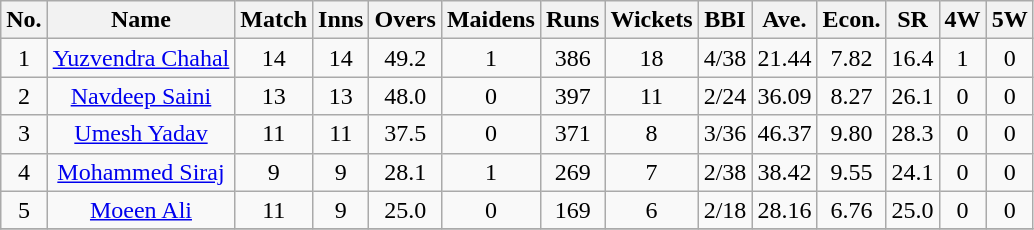<table class="wikitable sortable" style="text-align: center;">
<tr>
<th>No.</th>
<th>Name</th>
<th>Match</th>
<th>Inns</th>
<th>Overs</th>
<th>Maidens</th>
<th>Runs</th>
<th>Wickets</th>
<th>BBI</th>
<th>Ave.</th>
<th>Econ.</th>
<th>SR</th>
<th>4W</th>
<th>5W</th>
</tr>
<tr>
<td>1</td>
<td><a href='#'>Yuzvendra Chahal</a></td>
<td>14</td>
<td>14</td>
<td>49.2</td>
<td>1</td>
<td>386</td>
<td>18</td>
<td>4/38</td>
<td>21.44</td>
<td>7.82</td>
<td>16.4</td>
<td>1</td>
<td>0</td>
</tr>
<tr>
<td>2</td>
<td><a href='#'>Navdeep Saini</a></td>
<td>13</td>
<td>13</td>
<td>48.0</td>
<td>0</td>
<td>397</td>
<td>11</td>
<td>2/24</td>
<td>36.09</td>
<td>8.27</td>
<td>26.1</td>
<td>0</td>
<td>0</td>
</tr>
<tr>
<td>3</td>
<td><a href='#'>Umesh Yadav</a></td>
<td>11</td>
<td>11</td>
<td>37.5</td>
<td>0</td>
<td>371</td>
<td>8</td>
<td>3/36</td>
<td>46.37</td>
<td>9.80</td>
<td>28.3</td>
<td>0</td>
<td>0</td>
</tr>
<tr>
<td>4</td>
<td><a href='#'>Mohammed Siraj</a></td>
<td>9</td>
<td>9</td>
<td>28.1</td>
<td>1</td>
<td>269</td>
<td>7</td>
<td>2/38</td>
<td>38.42</td>
<td>9.55</td>
<td>24.1</td>
<td>0</td>
<td>0</td>
</tr>
<tr>
<td>5</td>
<td><a href='#'>Moeen Ali</a></td>
<td>11</td>
<td>9</td>
<td>25.0</td>
<td>0</td>
<td>169</td>
<td>6</td>
<td>2/18</td>
<td>28.16</td>
<td>6.76</td>
<td>25.0</td>
<td>0</td>
<td>0</td>
</tr>
<tr>
</tr>
</table>
